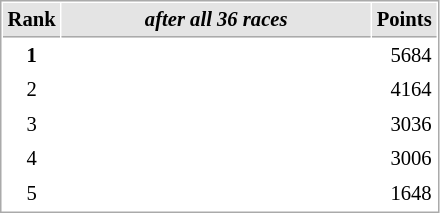<table cellspacing="1" cellpadding="3" style="border:1px solid #AAAAAA;font-size:86%">
<tr bgcolor="#E4E4E4">
<th style="border-bottom:1px solid #AAAAAA" width=10>Rank</th>
<th style="border-bottom:1px solid #AAAAAA" width=200><strong><em>after all 36 races</em></strong></th>
<th style="border-bottom:1px solid #AAAAAA" width=20>Points</th>
</tr>
<tr>
<td align="center"><strong>1</strong></td>
<td><strong></strong></td>
<td align="right">5684</td>
</tr>
<tr>
<td align="center">2</td>
<td></td>
<td align="right">4164</td>
</tr>
<tr>
<td align="center">3</td>
<td></td>
<td align="right">3036</td>
</tr>
<tr>
<td align="center">4</td>
<td></td>
<td align="right">3006</td>
</tr>
<tr>
<td align="center">5</td>
<td></td>
<td align="right">1648</td>
</tr>
</table>
